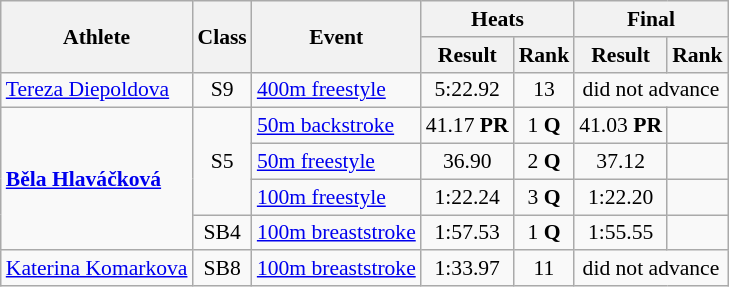<table class=wikitable style="font-size:90%">
<tr>
<th rowspan="2">Athlete</th>
<th rowspan="2">Class</th>
<th rowspan="2">Event</th>
<th colspan="2">Heats</th>
<th colspan="2">Final</th>
</tr>
<tr>
<th>Result</th>
<th>Rank</th>
<th>Result</th>
<th>Rank</th>
</tr>
<tr>
<td><a href='#'>Tereza Diepoldova</a></td>
<td style="text-align:center;">S9</td>
<td><a href='#'>400m freestyle</a></td>
<td style="text-align:center;">5:22.92</td>
<td style="text-align:center;">13</td>
<td style="text-align:center;" colspan="2">did not advance</td>
</tr>
<tr>
<td rowspan="4"><strong><a href='#'>Běla Hlaváčková</a></strong></td>
<td rowspan="3" style="text-align:center;">S5</td>
<td><a href='#'>50m backstroke</a></td>
<td style="text-align:center;">41.17 <strong>PR</strong></td>
<td style="text-align:center;">1 <strong>Q</strong></td>
<td style="text-align:center;">41.03 <strong>PR</strong></td>
<td style="text-align:center;"></td>
</tr>
<tr>
<td><a href='#'>50m freestyle</a></td>
<td style="text-align:center;">36.90</td>
<td style="text-align:center;">2 <strong>Q</strong></td>
<td style="text-align:center;">37.12</td>
<td style="text-align:center;"></td>
</tr>
<tr>
<td><a href='#'>100m freestyle</a></td>
<td style="text-align:center;">1:22.24</td>
<td style="text-align:center;">3 <strong>Q</strong></td>
<td style="text-align:center;">1:22.20</td>
<td style="text-align:center;"></td>
</tr>
<tr>
<td style="text-align:center;">SB4</td>
<td><a href='#'>100m breaststroke</a></td>
<td style="text-align:center;">1:57.53</td>
<td style="text-align:center;">1 <strong>Q</strong></td>
<td style="text-align:center;">1:55.55</td>
<td style="text-align:center;"></td>
</tr>
<tr>
<td><a href='#'>Katerina Komarkova</a></td>
<td style="text-align:center;">SB8</td>
<td><a href='#'>100m breaststroke</a></td>
<td style="text-align:center;">1:33.97</td>
<td style="text-align:center;">11</td>
<td style="text-align:center;" colspan="2">did not advance</td>
</tr>
</table>
